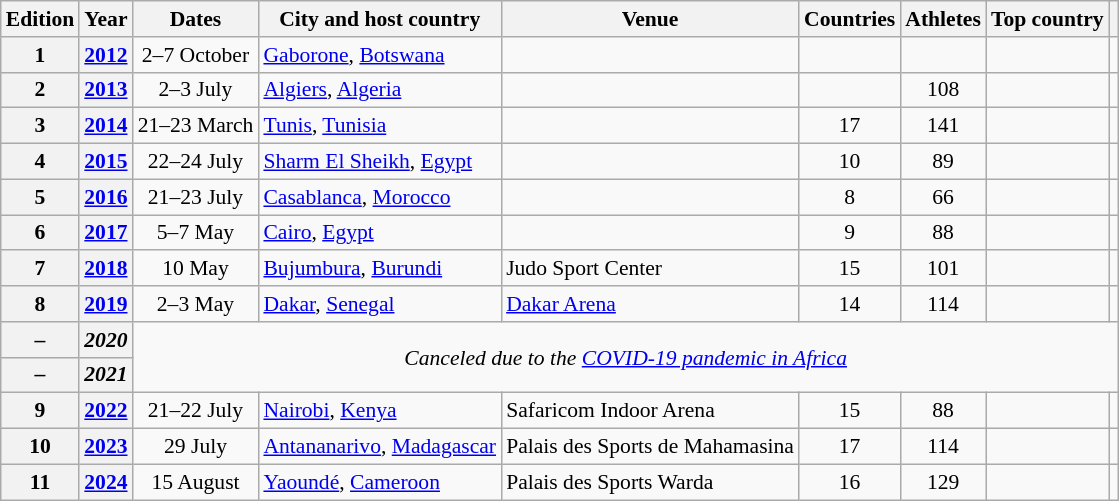<table class=wikitable style="font-size:90%;">
<tr>
<th>Edition</th>
<th>Year</th>
<th>Dates</th>
<th>City and host country</th>
<th>Venue</th>
<th>Countries</th>
<th>Athletes</th>
<th>Top country</th>
<th></th>
</tr>
<tr>
<th>1</th>
<th><a href='#'>2012</a></th>
<td align=center>2–7 October</td>
<td> <a href='#'>Gaborone</a>, <a href='#'>Botswana</a></td>
<td></td>
<td align=center></td>
<td align=center></td>
<td></td>
<td></td>
</tr>
<tr>
<th>2</th>
<th><a href='#'>2013</a></th>
<td align=center>2–3 July</td>
<td> <a href='#'>Algiers</a>, <a href='#'>Algeria</a></td>
<td></td>
<td align=center></td>
<td align=center>108</td>
<td></td>
<td></td>
</tr>
<tr>
<th>3</th>
<th><a href='#'>2014</a></th>
<td align=center>21–23 March</td>
<td> <a href='#'>Tunis</a>, <a href='#'>Tunisia</a></td>
<td></td>
<td align=center>17</td>
<td align=center>141</td>
<td></td>
<td></td>
</tr>
<tr>
<th>4</th>
<th><a href='#'>2015</a></th>
<td align=center>22–24 July</td>
<td> <a href='#'>Sharm El Sheikh</a>, <a href='#'>Egypt</a></td>
<td></td>
<td align=center>10</td>
<td align=center>89</td>
<td></td>
<td></td>
</tr>
<tr>
<th>5</th>
<th><a href='#'>2016</a></th>
<td align=center>21–23 July</td>
<td> <a href='#'>Casablanca</a>, <a href='#'>Morocco</a></td>
<td></td>
<td align=center>8</td>
<td align=center>66</td>
<td></td>
<td></td>
</tr>
<tr>
<th>6</th>
<th><a href='#'>2017</a></th>
<td align=center>5–7 May</td>
<td> <a href='#'>Cairo</a>, <a href='#'>Egypt</a></td>
<td></td>
<td align=center>9</td>
<td align=center>88</td>
<td></td>
<td></td>
</tr>
<tr>
<th>7</th>
<th><a href='#'>2018</a></th>
<td align=center>10 May</td>
<td> <a href='#'>Bujumbura</a>, <a href='#'>Burundi</a></td>
<td>Judo Sport Center</td>
<td align=center>15</td>
<td align=center>101</td>
<td></td>
<td></td>
</tr>
<tr>
<th>8</th>
<th><a href='#'>2019</a></th>
<td align=center>2–3 May</td>
<td> <a href='#'>Dakar</a>, <a href='#'>Senegal</a></td>
<td><a href='#'>Dakar Arena</a></td>
<td align=center>14</td>
<td align=center>114</td>
<td></td>
<td></td>
</tr>
<tr>
<th>–</th>
<th><em>2020</em></th>
<td align=center colspan=7 rowspan=2><em>Canceled due to the <a href='#'>COVID-19 pandemic in Africa</a></em></td>
</tr>
<tr>
<th>–</th>
<th><em>2021</em></th>
</tr>
<tr>
<th>9</th>
<th><a href='#'>2022</a></th>
<td align=center>21–22 July</td>
<td> <a href='#'>Nairobi</a>, <a href='#'>Kenya</a></td>
<td>Safaricom Indoor Arena</td>
<td align=center>15</td>
<td align=center>88</td>
<td></td>
<td></td>
</tr>
<tr>
<th>10</th>
<th><a href='#'>2023</a></th>
<td align=center>29 July</td>
<td> <a href='#'>Antananarivo</a>, <a href='#'>Madagascar</a></td>
<td>Palais des Sports de Mahamasina</td>
<td align=center>17</td>
<td align=center>114</td>
<td></td>
<td></td>
</tr>
<tr>
<th>11</th>
<th><a href='#'>2024</a></th>
<td align=center>15 August</td>
<td> <a href='#'>Yaoundé</a>, <a href='#'>Cameroon</a></td>
<td>Palais des Sports Warda</td>
<td align=center>16</td>
<td align=center>129</td>
<td></td>
<td></td>
</tr>
</table>
